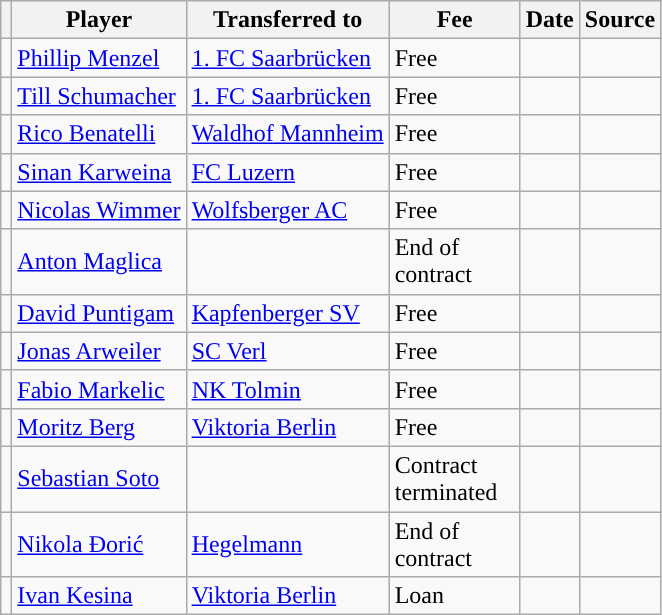<table class="wikitable plainrowheaders sortable">
<tr>
<th></th>
<th scope="col">Player</th>
<th>Transferred to</th>
<th style="width: 80px;">Fee</th>
<th scope="col">Date</th>
<th scope="col">Source</th>
</tr>
<tr>
<td align="center"></td>
<td> <a href='#'>Phillip Menzel</a></td>
<td> <a href='#'>1. FC Saarbrücken</a></td>
<td>Free</td>
<td></td>
<td></td>
</tr>
<tr>
<td align="center"></td>
<td> <a href='#'>Till Schumacher</a></td>
<td> <a href='#'>1. FC Saarbrücken</a></td>
<td>Free</td>
<td></td>
<td></td>
</tr>
<tr>
<td align="center"></td>
<td> <a href='#'>Rico Benatelli</a></td>
<td> <a href='#'>Waldhof Mannheim</a></td>
<td>Free</td>
<td></td>
<td></td>
</tr>
<tr>
<td align="center"></td>
<td> <a href='#'>Sinan Karweina</a></td>
<td> <a href='#'>FC Luzern</a></td>
<td>Free</td>
<td></td>
<td></td>
</tr>
<tr>
<td align="center"></td>
<td> <a href='#'>Nicolas Wimmer</a></td>
<td> <a href='#'>Wolfsberger AC</a></td>
<td>Free</td>
<td></td>
<td></td>
</tr>
<tr>
<td align="center"></td>
<td> <a href='#'>Anton Maglica</a></td>
<td></td>
<td>End of contract</td>
<td></td>
<td></td>
</tr>
<tr>
<td align="center"></td>
<td> <a href='#'>David Puntigam</a></td>
<td> <a href='#'>Kapfenberger SV</a></td>
<td>Free</td>
<td></td>
<td></td>
</tr>
<tr>
<td align="center"></td>
<td> <a href='#'>Jonas Arweiler</a></td>
<td> <a href='#'>SC Verl</a></td>
<td>Free</td>
<td></td>
<td></td>
</tr>
<tr>
<td align="center"></td>
<td> <a href='#'>Fabio Markelic</a></td>
<td> <a href='#'>NK Tolmin</a></td>
<td>Free</td>
<td></td>
<td></td>
</tr>
<tr>
<td align="center"></td>
<td> <a href='#'>Moritz Berg</a></td>
<td> <a href='#'>Viktoria Berlin</a></td>
<td>Free</td>
<td></td>
<td></td>
</tr>
<tr>
<td align="center"></td>
<td> <a href='#'>Sebastian Soto</a></td>
<td></td>
<td>Contract terminated</td>
<td></td>
<td></td>
</tr>
<tr>
<td align="center"></td>
<td> <a href='#'>Nikola Đorić</a></td>
<td> <a href='#'>Hegelmann</a></td>
<td>End of contract</td>
<td></td>
<td></td>
</tr>
<tr>
<td align="center"></td>
<td> <a href='#'>Ivan Kesina</a></td>
<td> <a href='#'>Viktoria Berlin</a></td>
<td>Loan</td>
<td></td>
<td></td>
</tr>
</table>
